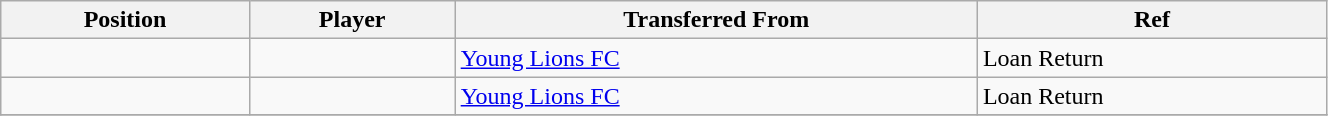<table class="wikitable sortable" style="width:70%; text-align:center; font-size:100%; text-align:left;">
<tr>
<th>Position</th>
<th>Player</th>
<th>Transferred From</th>
<th>Ref</th>
</tr>
<tr>
<td></td>
<td></td>
<td> <a href='#'>Young Lions FC</a></td>
<td>Loan Return</td>
</tr>
<tr>
<td></td>
<td></td>
<td> <a href='#'>Young Lions FC</a></td>
<td>Loan Return</td>
</tr>
<tr>
</tr>
</table>
